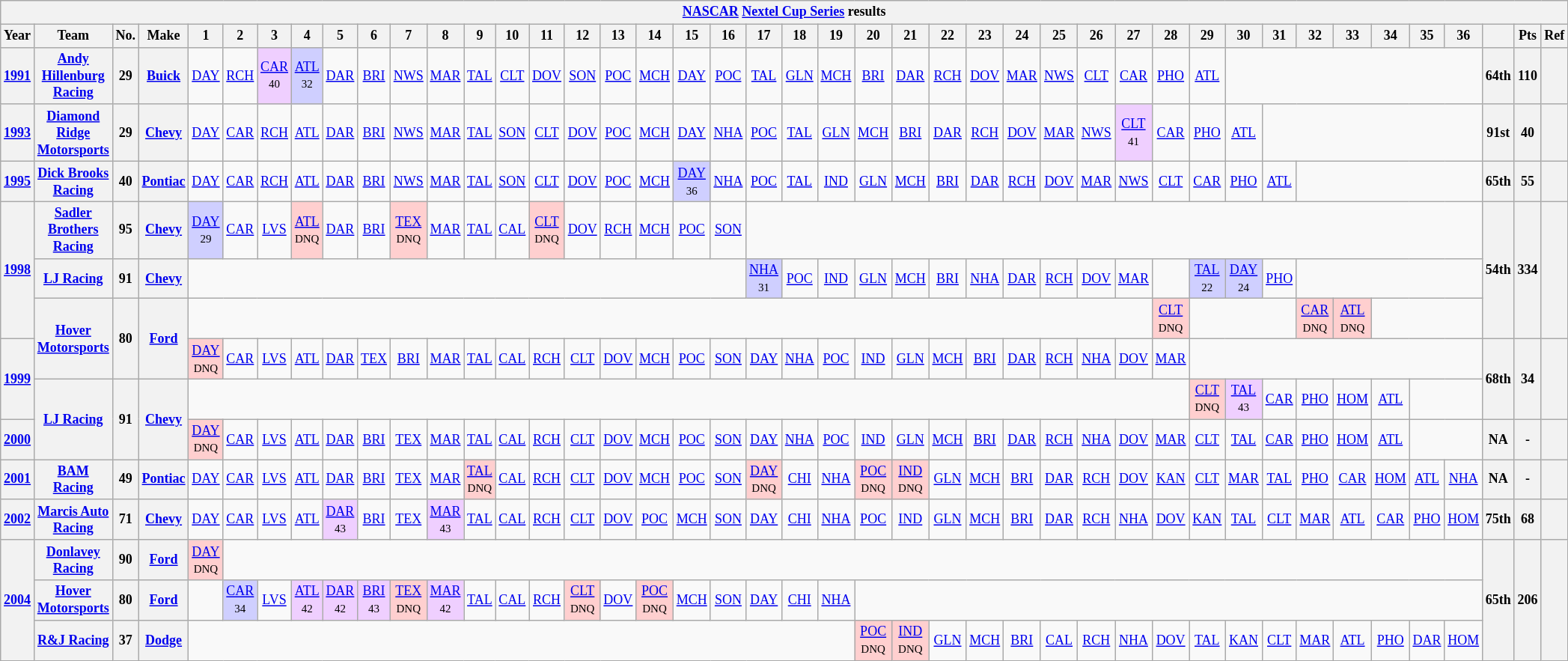<table class="wikitable" style="text-align:center; font-size:75%">
<tr>
<th colspan=45><a href='#'>NASCAR</a> <a href='#'>Nextel Cup Series</a> results</th>
</tr>
<tr>
<th>Year</th>
<th>Team</th>
<th>No.</th>
<th>Make</th>
<th>1</th>
<th>2</th>
<th>3</th>
<th>4</th>
<th>5</th>
<th>6</th>
<th>7</th>
<th>8</th>
<th>9</th>
<th>10</th>
<th>11</th>
<th>12</th>
<th>13</th>
<th>14</th>
<th>15</th>
<th>16</th>
<th>17</th>
<th>18</th>
<th>19</th>
<th>20</th>
<th>21</th>
<th>22</th>
<th>23</th>
<th>24</th>
<th>25</th>
<th>26</th>
<th>27</th>
<th>28</th>
<th>29</th>
<th>30</th>
<th>31</th>
<th>32</th>
<th>33</th>
<th>34</th>
<th>35</th>
<th>36</th>
<th></th>
<th>Pts</th>
<th>Ref</th>
</tr>
<tr>
<th><a href='#'>1991</a></th>
<th><a href='#'>Andy Hillenburg Racing</a></th>
<th>29</th>
<th><a href='#'>Buick</a></th>
<td><a href='#'>DAY</a></td>
<td><a href='#'>RCH</a></td>
<td style="background:#EFCFFF;"><a href='#'>CAR</a><br><small>40</small></td>
<td style="background:#CFCFFF;"><a href='#'>ATL</a><br><small>32</small></td>
<td><a href='#'>DAR</a></td>
<td><a href='#'>BRI</a></td>
<td><a href='#'>NWS</a></td>
<td><a href='#'>MAR</a></td>
<td><a href='#'>TAL</a></td>
<td><a href='#'>CLT</a></td>
<td><a href='#'>DOV</a></td>
<td><a href='#'>SON</a></td>
<td><a href='#'>POC</a></td>
<td><a href='#'>MCH</a></td>
<td><a href='#'>DAY</a></td>
<td><a href='#'>POC</a></td>
<td><a href='#'>TAL</a></td>
<td><a href='#'>GLN</a></td>
<td><a href='#'>MCH</a></td>
<td><a href='#'>BRI</a></td>
<td><a href='#'>DAR</a></td>
<td><a href='#'>RCH</a></td>
<td><a href='#'>DOV</a></td>
<td><a href='#'>MAR</a></td>
<td><a href='#'>NWS</a></td>
<td><a href='#'>CLT</a></td>
<td><a href='#'>CAR</a></td>
<td><a href='#'>PHO</a></td>
<td><a href='#'>ATL</a></td>
<td colspan=7></td>
<th>64th</th>
<th>110</th>
<th></th>
</tr>
<tr>
<th><a href='#'>1993</a></th>
<th><a href='#'>Diamond Ridge Motorsports</a></th>
<th>29</th>
<th><a href='#'>Chevy</a></th>
<td><a href='#'>DAY</a></td>
<td><a href='#'>CAR</a></td>
<td><a href='#'>RCH</a></td>
<td><a href='#'>ATL</a></td>
<td><a href='#'>DAR</a></td>
<td><a href='#'>BRI</a></td>
<td><a href='#'>NWS</a></td>
<td><a href='#'>MAR</a></td>
<td><a href='#'>TAL</a></td>
<td><a href='#'>SON</a></td>
<td><a href='#'>CLT</a></td>
<td><a href='#'>DOV</a></td>
<td><a href='#'>POC</a></td>
<td><a href='#'>MCH</a></td>
<td><a href='#'>DAY</a></td>
<td><a href='#'>NHA</a></td>
<td><a href='#'>POC</a></td>
<td><a href='#'>TAL</a></td>
<td><a href='#'>GLN</a></td>
<td><a href='#'>MCH</a></td>
<td><a href='#'>BRI</a></td>
<td><a href='#'>DAR</a></td>
<td><a href='#'>RCH</a></td>
<td><a href='#'>DOV</a></td>
<td><a href='#'>MAR</a></td>
<td><a href='#'>NWS</a></td>
<td style="background:#EFCFFF;"><a href='#'>CLT</a><br><small>41</small></td>
<td><a href='#'>CAR</a></td>
<td><a href='#'>PHO</a></td>
<td><a href='#'>ATL</a></td>
<td colspan=6></td>
<th>91st</th>
<th>40</th>
<th></th>
</tr>
<tr>
<th><a href='#'>1995</a></th>
<th><a href='#'>Dick Brooks Racing</a></th>
<th>40</th>
<th><a href='#'>Pontiac</a></th>
<td><a href='#'>DAY</a></td>
<td><a href='#'>CAR</a></td>
<td><a href='#'>RCH</a></td>
<td><a href='#'>ATL</a></td>
<td><a href='#'>DAR</a></td>
<td><a href='#'>BRI</a></td>
<td><a href='#'>NWS</a></td>
<td><a href='#'>MAR</a></td>
<td><a href='#'>TAL</a></td>
<td><a href='#'>SON</a></td>
<td><a href='#'>CLT</a></td>
<td><a href='#'>DOV</a></td>
<td><a href='#'>POC</a></td>
<td><a href='#'>MCH</a></td>
<td style="background:#CFCFFF;"><a href='#'>DAY</a><br><small>36</small></td>
<td><a href='#'>NHA</a></td>
<td><a href='#'>POC</a></td>
<td><a href='#'>TAL</a></td>
<td><a href='#'>IND</a></td>
<td><a href='#'>GLN</a></td>
<td><a href='#'>MCH</a></td>
<td><a href='#'>BRI</a></td>
<td><a href='#'>DAR</a></td>
<td><a href='#'>RCH</a></td>
<td><a href='#'>DOV</a></td>
<td><a href='#'>MAR</a></td>
<td><a href='#'>NWS</a></td>
<td><a href='#'>CLT</a></td>
<td><a href='#'>CAR</a></td>
<td><a href='#'>PHO</a></td>
<td><a href='#'>ATL</a></td>
<td colspan=5></td>
<th>65th</th>
<th>55</th>
<th></th>
</tr>
<tr>
<th rowspan=3><a href='#'>1998</a></th>
<th><a href='#'>Sadler Brothers Racing</a></th>
<th>95</th>
<th><a href='#'>Chevy</a></th>
<td style="background:#CFCFFF;"><a href='#'>DAY</a><br><small>29</small></td>
<td><a href='#'>CAR</a></td>
<td><a href='#'>LVS</a></td>
<td style="background:#FFCFCF;"><a href='#'>ATL</a><br><small>DNQ</small></td>
<td><a href='#'>DAR</a></td>
<td><a href='#'>BRI</a></td>
<td style="background:#FFCFCF;"><a href='#'>TEX</a><br><small>DNQ</small></td>
<td><a href='#'>MAR</a></td>
<td><a href='#'>TAL</a></td>
<td><a href='#'>CAL</a></td>
<td style="background:#FFCFCF;"><a href='#'>CLT</a><br><small>DNQ</small></td>
<td><a href='#'>DOV</a></td>
<td><a href='#'>RCH</a></td>
<td><a href='#'>MCH</a></td>
<td><a href='#'>POC</a></td>
<td><a href='#'>SON</a></td>
<td colspan=20></td>
<th rowspan=3>54th</th>
<th rowspan=3>334</th>
<th rowspan=3></th>
</tr>
<tr>
<th><a href='#'>LJ Racing</a></th>
<th>91</th>
<th><a href='#'>Chevy</a></th>
<td colspan=16></td>
<td style="background:#CFCFFF;"><a href='#'>NHA</a><br><small>31</small></td>
<td><a href='#'>POC</a></td>
<td><a href='#'>IND</a></td>
<td><a href='#'>GLN</a></td>
<td><a href='#'>MCH</a></td>
<td><a href='#'>BRI</a></td>
<td><a href='#'>NHA</a></td>
<td><a href='#'>DAR</a></td>
<td><a href='#'>RCH</a></td>
<td><a href='#'>DOV</a></td>
<td><a href='#'>MAR</a></td>
<td></td>
<td style="background:#CFCFFF;"><a href='#'>TAL</a><br><small>22</small></td>
<td style="background:#CFCFFF;"><a href='#'>DAY</a><br><small>24</small></td>
<td><a href='#'>PHO</a></td>
<td colspan=5></td>
</tr>
<tr>
<th rowspan=2><a href='#'>Hover Motorsports</a></th>
<th rowspan=2>80</th>
<th rowspan=2><a href='#'>Ford</a></th>
<td colspan=27></td>
<td style="background:#FFCFCF;"><a href='#'>CLT</a><br><small>DNQ</small></td>
<td colspan=3></td>
<td style="background:#FFCFCF;"><a href='#'>CAR</a><br><small>DNQ</small></td>
<td style="background:#FFCFCF;"><a href='#'>ATL</a><br><small>DNQ</small></td>
<td colspan=3></td>
</tr>
<tr>
<th rowspan=2><a href='#'>1999</a></th>
<td style="background:#FFCFCF;"><a href='#'>DAY</a><br><small>DNQ</small></td>
<td><a href='#'>CAR</a></td>
<td><a href='#'>LVS</a></td>
<td><a href='#'>ATL</a></td>
<td><a href='#'>DAR</a></td>
<td><a href='#'>TEX</a></td>
<td><a href='#'>BRI</a></td>
<td><a href='#'>MAR</a></td>
<td><a href='#'>TAL</a></td>
<td><a href='#'>CAL</a></td>
<td><a href='#'>RCH</a></td>
<td><a href='#'>CLT</a></td>
<td><a href='#'>DOV</a></td>
<td><a href='#'>MCH</a></td>
<td><a href='#'>POC</a></td>
<td><a href='#'>SON</a></td>
<td><a href='#'>DAY</a></td>
<td><a href='#'>NHA</a></td>
<td><a href='#'>POC</a></td>
<td><a href='#'>IND</a></td>
<td><a href='#'>GLN</a></td>
<td><a href='#'>MCH</a></td>
<td><a href='#'>BRI</a></td>
<td><a href='#'>DAR</a></td>
<td><a href='#'>RCH</a></td>
<td><a href='#'>NHA</a></td>
<td><a href='#'>DOV</a></td>
<td><a href='#'>MAR</a></td>
<td colspan=8></td>
<th rowspan=2>68th</th>
<th rowspan=2>34</th>
<th rowspan=2></th>
</tr>
<tr>
<th rowspan=2><a href='#'>LJ Racing</a></th>
<th rowspan=2>91</th>
<th rowspan=2><a href='#'>Chevy</a></th>
<td colspan=28></td>
<td style="background:#FFCFCF;"><a href='#'>CLT</a><br><small>DNQ</small></td>
<td style="background:#EFCFFF;"><a href='#'>TAL</a><br><small>43</small></td>
<td><a href='#'>CAR</a></td>
<td><a href='#'>PHO</a></td>
<td><a href='#'>HOM</a></td>
<td><a href='#'>ATL</a></td>
<td colspan=2></td>
</tr>
<tr>
<th><a href='#'>2000</a></th>
<td style="background:#FFCFCF;"><a href='#'>DAY</a><br><small>DNQ</small></td>
<td><a href='#'>CAR</a></td>
<td><a href='#'>LVS</a></td>
<td><a href='#'>ATL</a></td>
<td><a href='#'>DAR</a></td>
<td><a href='#'>BRI</a></td>
<td><a href='#'>TEX</a></td>
<td><a href='#'>MAR</a></td>
<td><a href='#'>TAL</a></td>
<td><a href='#'>CAL</a></td>
<td><a href='#'>RCH</a></td>
<td><a href='#'>CLT</a></td>
<td><a href='#'>DOV</a></td>
<td><a href='#'>MCH</a></td>
<td><a href='#'>POC</a></td>
<td><a href='#'>SON</a></td>
<td><a href='#'>DAY</a></td>
<td><a href='#'>NHA</a></td>
<td><a href='#'>POC</a></td>
<td><a href='#'>IND</a></td>
<td><a href='#'>GLN</a></td>
<td><a href='#'>MCH</a></td>
<td><a href='#'>BRI</a></td>
<td><a href='#'>DAR</a></td>
<td><a href='#'>RCH</a></td>
<td><a href='#'>NHA</a></td>
<td><a href='#'>DOV</a></td>
<td><a href='#'>MAR</a></td>
<td><a href='#'>CLT</a></td>
<td><a href='#'>TAL</a></td>
<td><a href='#'>CAR</a></td>
<td><a href='#'>PHO</a></td>
<td><a href='#'>HOM</a></td>
<td><a href='#'>ATL</a></td>
<td colspan=2></td>
<th>NA</th>
<th>-</th>
<th></th>
</tr>
<tr>
<th><a href='#'>2001</a></th>
<th><a href='#'>BAM Racing</a></th>
<th>49</th>
<th><a href='#'>Pontiac</a></th>
<td><a href='#'>DAY</a></td>
<td><a href='#'>CAR</a></td>
<td><a href='#'>LVS</a></td>
<td><a href='#'>ATL</a></td>
<td><a href='#'>DAR</a></td>
<td><a href='#'>BRI</a></td>
<td><a href='#'>TEX</a></td>
<td><a href='#'>MAR</a></td>
<td style="background:#FFCFCF;"><a href='#'>TAL</a><br><small>DNQ</small></td>
<td><a href='#'>CAL</a></td>
<td><a href='#'>RCH</a></td>
<td><a href='#'>CLT</a></td>
<td><a href='#'>DOV</a></td>
<td><a href='#'>MCH</a></td>
<td><a href='#'>POC</a></td>
<td><a href='#'>SON</a></td>
<td style="background:#FFCFCF;"><a href='#'>DAY</a><br><small>DNQ</small></td>
<td><a href='#'>CHI</a></td>
<td><a href='#'>NHA</a></td>
<td style="background:#FFCFCF;"><a href='#'>POC</a><br><small>DNQ</small></td>
<td style="background:#FFCFCF;"><a href='#'>IND</a><br><small>DNQ</small></td>
<td><a href='#'>GLN</a></td>
<td><a href='#'>MCH</a></td>
<td><a href='#'>BRI</a></td>
<td><a href='#'>DAR</a></td>
<td><a href='#'>RCH</a></td>
<td><a href='#'>DOV</a></td>
<td><a href='#'>KAN</a></td>
<td><a href='#'>CLT</a></td>
<td><a href='#'>MAR</a></td>
<td><a href='#'>TAL</a></td>
<td><a href='#'>PHO</a></td>
<td><a href='#'>CAR</a></td>
<td><a href='#'>HOM</a></td>
<td><a href='#'>ATL</a></td>
<td><a href='#'>NHA</a></td>
<th>NA</th>
<th>-</th>
<th></th>
</tr>
<tr>
<th><a href='#'>2002</a></th>
<th><a href='#'>Marcis Auto Racing</a></th>
<th>71</th>
<th><a href='#'>Chevy</a></th>
<td><a href='#'>DAY</a></td>
<td><a href='#'>CAR</a></td>
<td><a href='#'>LVS</a></td>
<td><a href='#'>ATL</a></td>
<td style="background:#EFCFFF;"><a href='#'>DAR</a><br><small>43</small></td>
<td><a href='#'>BRI</a></td>
<td><a href='#'>TEX</a></td>
<td style="background:#EFCFFF;"><a href='#'>MAR</a><br><small>43</small></td>
<td><a href='#'>TAL</a></td>
<td><a href='#'>CAL</a></td>
<td><a href='#'>RCH</a></td>
<td><a href='#'>CLT</a></td>
<td><a href='#'>DOV</a></td>
<td><a href='#'>POC</a></td>
<td><a href='#'>MCH</a></td>
<td><a href='#'>SON</a></td>
<td><a href='#'>DAY</a></td>
<td><a href='#'>CHI</a></td>
<td><a href='#'>NHA</a></td>
<td><a href='#'>POC</a></td>
<td><a href='#'>IND</a></td>
<td><a href='#'>GLN</a></td>
<td><a href='#'>MCH</a></td>
<td><a href='#'>BRI</a></td>
<td><a href='#'>DAR</a></td>
<td><a href='#'>RCH</a></td>
<td><a href='#'>NHA</a></td>
<td><a href='#'>DOV</a></td>
<td><a href='#'>KAN</a></td>
<td><a href='#'>TAL</a></td>
<td><a href='#'>CLT</a></td>
<td><a href='#'>MAR</a></td>
<td><a href='#'>ATL</a></td>
<td><a href='#'>CAR</a></td>
<td><a href='#'>PHO</a></td>
<td><a href='#'>HOM</a></td>
<th>75th</th>
<th>68</th>
<th></th>
</tr>
<tr>
<th rowspan=3><a href='#'>2004</a></th>
<th><a href='#'>Donlavey Racing</a></th>
<th>90</th>
<th><a href='#'>Ford</a></th>
<td style="background:#FFCFCF;"><a href='#'>DAY</a><br><small>DNQ</small></td>
<td colspan=35></td>
<th rowspan=3>65th</th>
<th rowspan=3>206</th>
<th rowspan=3></th>
</tr>
<tr>
<th><a href='#'>Hover Motorsports</a></th>
<th>80</th>
<th><a href='#'>Ford</a></th>
<td></td>
<td style="background:#CFCFFF;"><a href='#'>CAR</a><br><small>34</small></td>
<td><a href='#'>LVS</a></td>
<td style="background:#EFCFFF;"><a href='#'>ATL</a><br><small>42</small></td>
<td style="background:#EFCFFF;"><a href='#'>DAR</a><br><small>42</small></td>
<td style="background:#EFCFFF;"><a href='#'>BRI</a><br><small>43</small></td>
<td style="background:#FFCFCF;"><a href='#'>TEX</a><br><small>DNQ</small></td>
<td style="background:#EFCFFF;"><a href='#'>MAR</a><br><small>42</small></td>
<td><a href='#'>TAL</a></td>
<td><a href='#'>CAL</a></td>
<td><a href='#'>RCH</a></td>
<td style="background:#FFCFCF;"><a href='#'>CLT</a><br><small>DNQ</small></td>
<td><a href='#'>DOV</a></td>
<td style="background:#FFCFCF;"><a href='#'>POC</a><br><small>DNQ</small></td>
<td><a href='#'>MCH</a></td>
<td><a href='#'>SON</a></td>
<td><a href='#'>DAY</a></td>
<td><a href='#'>CHI</a></td>
<td><a href='#'>NHA</a></td>
<td colspan=17></td>
</tr>
<tr>
<th><a href='#'>R&J Racing</a></th>
<th>37</th>
<th><a href='#'>Dodge</a></th>
<td colspan=19></td>
<td style="background:#FFCFCF;"><a href='#'>POC</a><br><small>DNQ</small></td>
<td style="background:#FFCFCF;"><a href='#'>IND</a><br><small>DNQ</small></td>
<td><a href='#'>GLN</a></td>
<td><a href='#'>MCH</a></td>
<td><a href='#'>BRI</a></td>
<td><a href='#'>CAL</a></td>
<td><a href='#'>RCH</a></td>
<td><a href='#'>NHA</a></td>
<td><a href='#'>DOV</a></td>
<td><a href='#'>TAL</a></td>
<td><a href='#'>KAN</a></td>
<td><a href='#'>CLT</a></td>
<td><a href='#'>MAR</a></td>
<td><a href='#'>ATL</a></td>
<td><a href='#'>PHO</a></td>
<td><a href='#'>DAR</a></td>
<td><a href='#'>HOM</a></td>
</tr>
</table>
